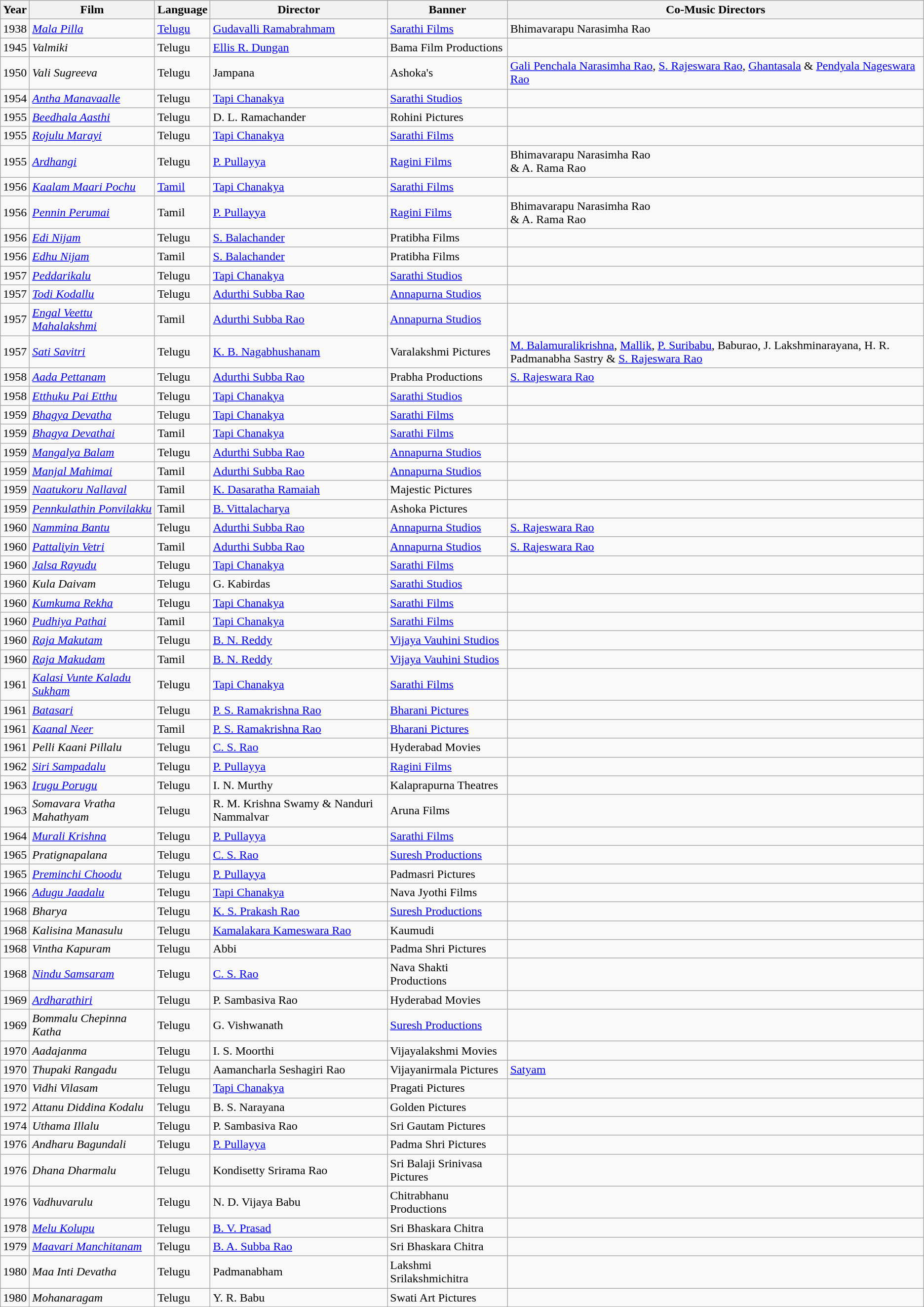<table class="wikitable sortable">
<tr>
<th>Year</th>
<th>Film</th>
<th>Language</th>
<th>Director</th>
<th>Banner</th>
<th>Co-Music Directors</th>
</tr>
<tr>
<td>1938</td>
<td><em><a href='#'>Mala Pilla</a></em> </td>
<td><a href='#'>Telugu</a></td>
<td><a href='#'>Gudavalli Ramabrahmam</a></td>
<td><a href='#'>Sarathi Films</a></td>
<td>Bhimavarapu Narasimha Rao</td>
</tr>
<tr>
<td>1945</td>
<td><em>Valmiki</em></td>
<td>Telugu</td>
<td><a href='#'>Ellis R. Dungan</a></td>
<td>Bama Film Productions</td>
<td></td>
</tr>
<tr>
<td>1950</td>
<td><em>Vali Sugreeva</em></td>
<td>Telugu</td>
<td>Jampana</td>
<td>Ashoka's</td>
<td><a href='#'>Gali Penchala Narasimha Rao</a>, <a href='#'>S. Rajeswara Rao</a>, <a href='#'>Ghantasala</a> &  <a href='#'>Pendyala Nageswara Rao</a></td>
</tr>
<tr>
<td>1954</td>
<td><em><a href='#'>Antha Manavaalle</a></em></td>
<td>Telugu</td>
<td><a href='#'>Tapi Chanakya</a></td>
<td><a href='#'>Sarathi Studios</a></td>
<td></td>
</tr>
<tr>
<td>1955</td>
<td><em><a href='#'>Beedhala Aasthi</a></em></td>
<td>Telugu</td>
<td>D. L. Ramachander</td>
<td>Rohini Pictures</td>
<td></td>
</tr>
<tr>
<td>1955</td>
<td><em><a href='#'>Rojulu Marayi</a></em></td>
<td>Telugu</td>
<td><a href='#'>Tapi Chanakya</a></td>
<td><a href='#'>Sarathi Films</a></td>
<td></td>
</tr>
<tr>
<td>1955</td>
<td><em><a href='#'>Ardhangi</a></em></td>
<td>Telugu</td>
<td><a href='#'>P. Pullayya</a></td>
<td><a href='#'>Ragini Films</a></td>
<td>Bhimavarapu Narasimha Rao<br>& A. Rama Rao</td>
</tr>
<tr>
<td>1956</td>
<td><em><a href='#'>Kaalam Maari Pochu</a></em></td>
<td><a href='#'>Tamil</a></td>
<td><a href='#'>Tapi Chanakya</a></td>
<td><a href='#'>Sarathi Films</a></td>
<td></td>
</tr>
<tr>
<td>1956</td>
<td><em><a href='#'>Pennin Perumai</a></em></td>
<td>Tamil</td>
<td><a href='#'>P. Pullayya</a></td>
<td><a href='#'>Ragini Films</a></td>
<td>Bhimavarapu Narasimha Rao<br>& A. Rama Rao</td>
</tr>
<tr>
<td>1956</td>
<td><em><a href='#'>Edi Nijam</a></em></td>
<td>Telugu</td>
<td><a href='#'>S. Balachander</a></td>
<td>Pratibha Films</td>
<td></td>
</tr>
<tr>
<td>1956</td>
<td><em><a href='#'>Edhu Nijam</a></em></td>
<td>Tamil</td>
<td><a href='#'>S. Balachander</a></td>
<td>Pratibha Films</td>
<td></td>
</tr>
<tr>
<td>1957</td>
<td><em><a href='#'>Peddarikalu</a></em></td>
<td>Telugu</td>
<td><a href='#'>Tapi Chanakya</a></td>
<td><a href='#'>Sarathi Studios</a></td>
<td></td>
</tr>
<tr>
<td>1957</td>
<td><em><a href='#'>Todi Kodallu</a></em></td>
<td>Telugu</td>
<td><a href='#'>Adurthi Subba Rao</a></td>
<td><a href='#'>Annapurna Studios</a></td>
<td></td>
</tr>
<tr>
<td>1957</td>
<td><em><a href='#'>Engal Veettu Mahalakshmi</a></em></td>
<td>Tamil</td>
<td><a href='#'>Adurthi Subba Rao</a></td>
<td><a href='#'>Annapurna Studios</a></td>
<td></td>
</tr>
<tr>
<td>1957</td>
<td><em><a href='#'>Sati Savitri</a></em></td>
<td>Telugu</td>
<td><a href='#'>K. B. Nagabhushanam</a></td>
<td>Varalakshmi Pictures</td>
<td><a href='#'>M. Balamuralikrishna</a>, <a href='#'>Mallik</a>, <a href='#'>P. Suribabu</a>, Baburao, J. Lakshminarayana, H. R. Padmanabha Sastry & <a href='#'>S. Rajeswara Rao</a></td>
</tr>
<tr>
<td>1958</td>
<td><em><a href='#'>Aada Pettanam</a></em></td>
<td>Telugu</td>
<td><a href='#'>Adurthi Subba Rao</a></td>
<td>Prabha Productions</td>
<td><a href='#'>S. Rajeswara Rao</a></td>
</tr>
<tr>
<td>1958</td>
<td><em><a href='#'>Etthuku Pai Etthu</a></em></td>
<td>Telugu</td>
<td><a href='#'>Tapi Chanakya</a></td>
<td><a href='#'>Sarathi Studios</a></td>
<td></td>
</tr>
<tr>
<td>1959</td>
<td><em><a href='#'>Bhagya Devatha</a></em></td>
<td>Telugu</td>
<td><a href='#'>Tapi Chanakya</a></td>
<td><a href='#'>Sarathi Films</a></td>
<td></td>
</tr>
<tr>
<td>1959</td>
<td><em><a href='#'>Bhagya Devathai</a></em></td>
<td>Tamil</td>
<td><a href='#'>Tapi Chanakya</a></td>
<td><a href='#'>Sarathi Films</a></td>
<td></td>
</tr>
<tr>
<td>1959</td>
<td><em><a href='#'>Mangalya Balam</a></em></td>
<td>Telugu</td>
<td><a href='#'>Adurthi Subba Rao</a></td>
<td><a href='#'>Annapurna Studios</a></td>
<td></td>
</tr>
<tr>
<td>1959</td>
<td><em><a href='#'>Manjal Mahimai</a></em></td>
<td>Tamil</td>
<td><a href='#'>Adurthi Subba Rao</a></td>
<td><a href='#'>Annapurna Studios</a></td>
<td></td>
</tr>
<tr>
<td>1959</td>
<td><em><a href='#'>Naatukoru Nallaval</a></em></td>
<td>Tamil</td>
<td><a href='#'>K. Dasaratha Ramaiah</a></td>
<td>Majestic Pictures</td>
<td></td>
</tr>
<tr>
<td>1959</td>
<td><em><a href='#'>Pennkulathin Ponvilakku</a></em></td>
<td>Tamil</td>
<td><a href='#'>B. Vittalacharya</a></td>
<td>Ashoka Pictures</td>
<td></td>
</tr>
<tr>
<td>1960</td>
<td><em><a href='#'>Nammina Bantu</a></em></td>
<td>Telugu</td>
<td><a href='#'>Adurthi Subba Rao</a></td>
<td><a href='#'>Annapurna Studios</a></td>
<td><a href='#'>S. Rajeswara Rao</a></td>
</tr>
<tr>
<td>1960</td>
<td><em><a href='#'>Pattaliyin Vetri</a></em></td>
<td>Tamil</td>
<td><a href='#'>Adurthi Subba Rao</a></td>
<td><a href='#'>Annapurna Studios</a></td>
<td><a href='#'>S. Rajeswara Rao</a></td>
</tr>
<tr>
<td>1960</td>
<td><em><a href='#'>Jalsa Rayudu</a></em></td>
<td>Telugu</td>
<td><a href='#'>Tapi Chanakya</a></td>
<td><a href='#'>Sarathi Films</a></td>
<td></td>
</tr>
<tr>
<td>1960</td>
<td><em>Kula Daivam</em></td>
<td>Telugu</td>
<td>G. Kabirdas</td>
<td><a href='#'>Sarathi Studios</a></td>
<td></td>
</tr>
<tr>
<td>1960</td>
<td><em><a href='#'>Kumkuma Rekha</a></em></td>
<td>Telugu</td>
<td><a href='#'>Tapi Chanakya</a></td>
<td><a href='#'>Sarathi Films</a></td>
<td></td>
</tr>
<tr>
<td>1960</td>
<td><em><a href='#'>Pudhiya Pathai</a></em></td>
<td>Tamil</td>
<td><a href='#'>Tapi Chanakya</a></td>
<td><a href='#'>Sarathi Films</a></td>
<td></td>
</tr>
<tr>
<td>1960</td>
<td><em><a href='#'>Raja Makutam</a></em></td>
<td>Telugu</td>
<td><a href='#'>B. N. Reddy</a></td>
<td><a href='#'>Vijaya Vauhini Studios</a></td>
<td></td>
</tr>
<tr>
<td>1960</td>
<td><em><a href='#'>Raja Makudam</a></em></td>
<td>Tamil</td>
<td><a href='#'>B. N. Reddy</a></td>
<td><a href='#'>Vijaya Vauhini Studios</a></td>
<td></td>
</tr>
<tr>
<td>1961</td>
<td><em><a href='#'>Kalasi Vunte Kaladu Sukham</a></em></td>
<td>Telugu</td>
<td><a href='#'>Tapi Chanakya</a></td>
<td><a href='#'>Sarathi Films</a></td>
<td></td>
</tr>
<tr>
<td>1961</td>
<td><em><a href='#'>Batasari</a></em></td>
<td>Telugu</td>
<td><a href='#'>P. S. Ramakrishna Rao</a></td>
<td><a href='#'>Bharani Pictures</a></td>
<td></td>
</tr>
<tr>
<td>1961</td>
<td><em><a href='#'>Kaanal Neer</a></em></td>
<td>Tamil</td>
<td><a href='#'>P. S. Ramakrishna Rao</a></td>
<td><a href='#'>Bharani Pictures</a></td>
<td></td>
</tr>
<tr>
<td>1961</td>
<td><em>Pelli Kaani Pillalu	</em></td>
<td>Telugu</td>
<td><a href='#'>C. S. Rao</a></td>
<td>Hyderabad Movies</td>
<td></td>
</tr>
<tr>
<td>1962</td>
<td><em><a href='#'>Siri Sampadalu</a></em></td>
<td>Telugu</td>
<td><a href='#'>P. Pullayya</a></td>
<td><a href='#'>Ragini Films</a></td>
<td></td>
</tr>
<tr>
<td>1963</td>
<td><em><a href='#'>Irugu Porugu</a></em></td>
<td>Telugu</td>
<td>I. N. Murthy</td>
<td>Kalaprapurna Theatres</td>
<td></td>
</tr>
<tr>
<td>1963</td>
<td><em>Somavara Vratha Mahathyam</em></td>
<td>Telugu</td>
<td>R. M. Krishna Swamy & Nanduri Nammalvar</td>
<td>Aruna Films</td>
<td></td>
</tr>
<tr>
<td>1964</td>
<td><em><a href='#'>Murali Krishna</a></em></td>
<td>Telugu</td>
<td><a href='#'>P. Pullayya</a></td>
<td><a href='#'>Sarathi Films</a></td>
<td></td>
</tr>
<tr>
<td>1965</td>
<td><em>Pratignapalana</em></td>
<td>Telugu</td>
<td><a href='#'>C. S. Rao</a></td>
<td><a href='#'>Suresh Productions</a></td>
<td></td>
</tr>
<tr>
<td>1965</td>
<td><em><a href='#'>Preminchi Choodu</a></em></td>
<td>Telugu</td>
<td><a href='#'>P. Pullayya</a></td>
<td>Padmasri Pictures</td>
<td></td>
</tr>
<tr>
<td>1966</td>
<td><em><a href='#'>Adugu Jaadalu</a></em></td>
<td>Telugu</td>
<td><a href='#'>Tapi Chanakya</a></td>
<td>Nava Jyothi Films</td>
<td></td>
</tr>
<tr>
<td>1968</td>
<td><em>Bharya</em></td>
<td>Telugu</td>
<td><a href='#'>K. S. Prakash Rao</a></td>
<td><a href='#'>Suresh Productions</a></td>
<td></td>
</tr>
<tr>
<td>1968</td>
<td><em>Kalisina Manasulu</em></td>
<td>Telugu</td>
<td><a href='#'>Kamalakara Kameswara Rao</a></td>
<td>Kaumudi</td>
<td></td>
</tr>
<tr>
<td>1968</td>
<td><em>Vintha Kapuram</em></td>
<td>Telugu</td>
<td>Abbi</td>
<td>Padma Shri Pictures</td>
<td></td>
</tr>
<tr>
<td>1968</td>
<td><em><a href='#'>Nindu Samsaram</a></em></td>
<td>Telugu</td>
<td><a href='#'>C. S. Rao</a></td>
<td>Nava Shakti Productions</td>
<td></td>
</tr>
<tr>
<td>1969</td>
<td><em><a href='#'>Ardharathiri</a></em></td>
<td>Telugu</td>
<td>P. Sambasiva Rao</td>
<td>Hyderabad Movies</td>
<td></td>
</tr>
<tr>
<td>1969</td>
<td><em>Bommalu Chepinna Katha</em></td>
<td>Telugu</td>
<td>G. Vishwanath</td>
<td><a href='#'>Suresh Productions</a></td>
<td></td>
</tr>
<tr>
<td>1970</td>
<td><em>Aadajanma</em></td>
<td>Telugu</td>
<td>I. S. Moorthi</td>
<td>Vijayalakshmi Movies</td>
<td></td>
</tr>
<tr>
<td>1970</td>
<td><em>Thupaki Rangadu</em></td>
<td>Telugu</td>
<td>Aamancharla Seshagiri Rao</td>
<td>Vijayanirmala Pictures</td>
<td><a href='#'>Satyam</a></td>
</tr>
<tr>
<td>1970</td>
<td><em>Vidhi Vilasam</em></td>
<td>Telugu</td>
<td><a href='#'>Tapi Chanakya</a></td>
<td>Pragati Pictures</td>
<td></td>
</tr>
<tr>
<td>1972</td>
<td><em>Attanu Diddina Kodalu</em></td>
<td>Telugu</td>
<td>B. S. Narayana</td>
<td>Golden Pictures</td>
<td></td>
</tr>
<tr>
<td>1974</td>
<td><em>Uthama Illalu</em></td>
<td>Telugu</td>
<td>P. Sambasiva Rao</td>
<td>Sri Gautam Pictures</td>
<td></td>
</tr>
<tr>
<td>1976</td>
<td><em>Andharu Bagundali</em></td>
<td>Telugu</td>
<td><a href='#'>P. Pullayya</a></td>
<td>Padma Shri Pictures</td>
<td></td>
</tr>
<tr>
<td>1976</td>
<td><em>Dhana Dharmalu</em></td>
<td>Telugu</td>
<td>Kondisetty Srirama Rao</td>
<td>Sri Balaji Srinivasa Pictures</td>
<td></td>
</tr>
<tr>
<td>1976</td>
<td><em>Vadhuvarulu</em></td>
<td>Telugu</td>
<td>N. D. Vijaya Babu</td>
<td>Chitrabhanu Productions</td>
<td></td>
</tr>
<tr>
<td>1978</td>
<td><em><a href='#'>Melu Kolupu</a></em></td>
<td>Telugu</td>
<td><a href='#'>B. V. Prasad</a></td>
<td>Sri Bhaskara Chitra</td>
<td></td>
</tr>
<tr>
<td>1979</td>
<td><em><a href='#'>Maavari Manchitanam</a></em></td>
<td>Telugu</td>
<td><a href='#'>B. A. Subba Rao</a></td>
<td>Sri Bhaskara Chitra</td>
<td></td>
</tr>
<tr>
<td>1980</td>
<td><em>Maa Inti Devatha</em></td>
<td>Telugu</td>
<td>Padmanabham</td>
<td>Lakshmi Srilakshmichitra</td>
<td></td>
</tr>
<tr>
<td>1980</td>
<td><em>Mohanaragam</em></td>
<td>Telugu</td>
<td>Y. R. Babu</td>
<td>Swati Art Pictures</td>
<td></td>
</tr>
<tr>
</tr>
</table>
